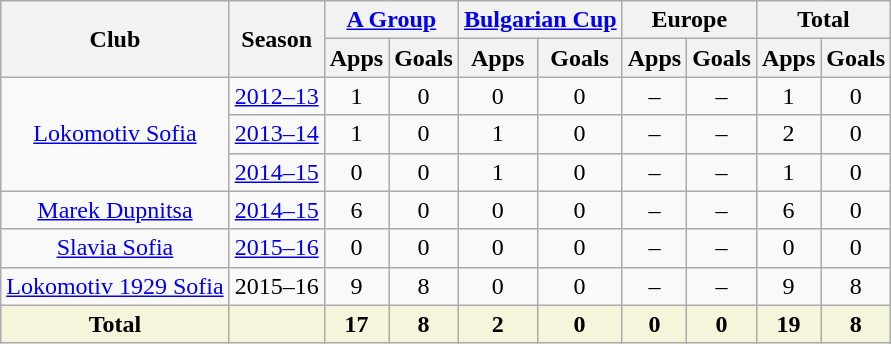<table class="wikitable" style="text-align: center;">
<tr>
<th rowspan="2">Club</th>
<th rowspan="2">Season</th>
<th colspan="2"><a href='#'>A Group</a></th>
<th colspan="2"><a href='#'>Bulgarian Cup</a></th>
<th colspan="2">Europe</th>
<th colspan="2">Total</th>
</tr>
<tr>
<th>Apps</th>
<th>Goals</th>
<th>Apps</th>
<th>Goals</th>
<th>Apps</th>
<th>Goals</th>
<th>Apps</th>
<th>Goals</th>
</tr>
<tr>
<td rowspan="3"><a href='#'>Lokomotiv Sofia</a></td>
<td><a href='#'>2012–13</a></td>
<td>1</td>
<td>0</td>
<td>0</td>
<td>0</td>
<td>–</td>
<td>–</td>
<td>1</td>
<td>0</td>
</tr>
<tr>
<td><a href='#'>2013–14</a></td>
<td>1</td>
<td>0</td>
<td>1</td>
<td>0</td>
<td>–</td>
<td>–</td>
<td>2</td>
<td>0</td>
</tr>
<tr>
<td><a href='#'>2014–15</a></td>
<td>0</td>
<td>0</td>
<td>1</td>
<td>0</td>
<td>–</td>
<td>–</td>
<td>1</td>
<td>0</td>
</tr>
<tr>
<td rowspan="1"><a href='#'>Marek Dupnitsa</a></td>
<td><a href='#'>2014–15</a></td>
<td>6</td>
<td>0</td>
<td>0</td>
<td>0</td>
<td>–</td>
<td>–</td>
<td>6</td>
<td>0</td>
</tr>
<tr>
<td rowspan="1"><a href='#'>Slavia Sofia</a></td>
<td><a href='#'>2015–16</a></td>
<td>0</td>
<td>0</td>
<td>0</td>
<td>0</td>
<td>–</td>
<td>–</td>
<td>0</td>
<td>0</td>
</tr>
<tr>
<td rowspan="1"><a href='#'>Lokomotiv 1929 Sofia</a></td>
<td>2015–16</td>
<td>9</td>
<td>8</td>
<td>0</td>
<td>0</td>
<td>–</td>
<td>–</td>
<td>9</td>
<td>8</td>
</tr>
<tr>
<th style="text-align:center; background:beige;">Total</th>
<th style="text-align:center; background:beige;"></th>
<th style="text-align:center; background:beige;">17</th>
<th style="text-align:center; background:beige;">8</th>
<th style="text-align:center; background:beige;">2</th>
<th style="text-align:center; background:beige;">0</th>
<th style="text-align:center; background:beige;">0</th>
<th style="text-align:center; background:beige;">0</th>
<th style="text-align:center; background:beige;">19</th>
<th style="text-align:center; background:beige;">8</th>
</tr>
</table>
